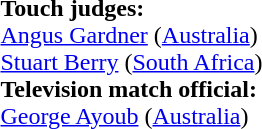<table style="width:50%">
<tr>
<td><br><br><strong>Touch judges:</strong>
<br><a href='#'>Angus Gardner</a> (<a href='#'>Australia</a>)
<br><a href='#'>Stuart Berry</a> (<a href='#'>South Africa</a>)
<br><strong>Television match official:</strong>
<br><a href='#'>George Ayoub</a> (<a href='#'>Australia</a>)</td>
</tr>
</table>
